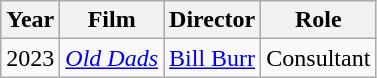<table class="wikitable">
<tr>
<th>Year</th>
<th>Film</th>
<th>Director</th>
<th>Role</th>
</tr>
<tr>
<td>2023</td>
<td><em><a href='#'>Old Dads</a></em></td>
<td><a href='#'>Bill Burr</a></td>
<td>Consultant</td>
</tr>
</table>
